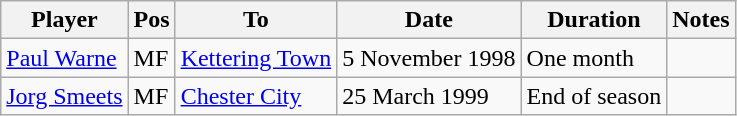<table class="wikitable">
<tr>
<th>Player</th>
<th>Pos</th>
<th>To</th>
<th>Date</th>
<th>Duration</th>
<th>Notes</th>
</tr>
<tr>
<td><a href='#'>Paul Warne</a></td>
<td>MF</td>
<td><a href='#'>Kettering Town</a></td>
<td>5 November 1998</td>
<td>One month</td>
<td></td>
</tr>
<tr>
<td><a href='#'>Jorg Smeets</a></td>
<td>MF</td>
<td><a href='#'>Chester City</a></td>
<td>25 March 1999</td>
<td>End of season</td>
<td></td>
</tr>
</table>
